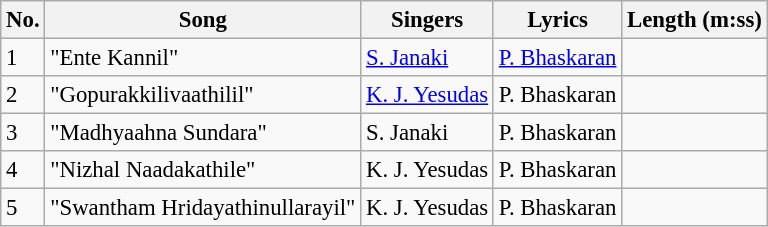<table class="wikitable" style="font-size:95%;">
<tr>
<th>No.</th>
<th>Song</th>
<th>Singers</th>
<th>Lyrics</th>
<th>Length (m:ss)</th>
</tr>
<tr>
<td>1</td>
<td>"Ente Kannil"</td>
<td><a href='#'>S. Janaki</a></td>
<td><a href='#'>P. Bhaskaran</a></td>
<td></td>
</tr>
<tr>
<td>2</td>
<td>"Gopurakkilivaathilil"</td>
<td><a href='#'>K. J. Yesudas</a></td>
<td>P. Bhaskaran</td>
<td></td>
</tr>
<tr>
<td>3</td>
<td>"Madhyaahna Sundara"</td>
<td>S. Janaki</td>
<td>P. Bhaskaran</td>
<td></td>
</tr>
<tr>
<td>4</td>
<td>"Nizhal Naadakathile"</td>
<td>K. J. Yesudas</td>
<td>P. Bhaskaran</td>
<td></td>
</tr>
<tr>
<td>5</td>
<td>"Swantham Hridayathinullarayil"</td>
<td>K. J. Yesudas</td>
<td>P. Bhaskaran</td>
<td></td>
</tr>
</table>
